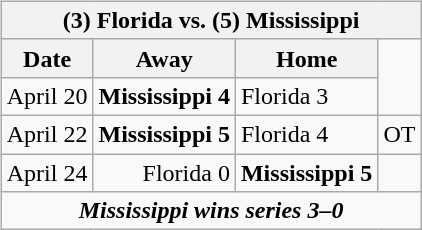<table cellspacing="10">
<tr>
<td valign="top"><br><table class="wikitable">
<tr>
<th bgcolor="#DDDDDD" colspan="4">(3) Florida vs. (5) Mississippi</th>
</tr>
<tr>
<th>Date</th>
<th>Away</th>
<th>Home</th>
</tr>
<tr>
<td>April 20</td>
<td align="right"><strong>Mississippi 4</strong></td>
<td>Florida 3</td>
</tr>
<tr>
<td>April 22</td>
<td align="right"><strong>Mississippi 5</strong></td>
<td>Florida 4</td>
<td>OT</td>
</tr>
<tr>
<td>April 24</td>
<td align="right">Florida 0</td>
<td><strong>Mississippi 5</strong></td>
</tr>
<tr align="center">
<td colspan="4"><strong><em>Mississippi wins series 3–0</em></strong></td>
</tr>
</table>
</td>
</tr>
</table>
